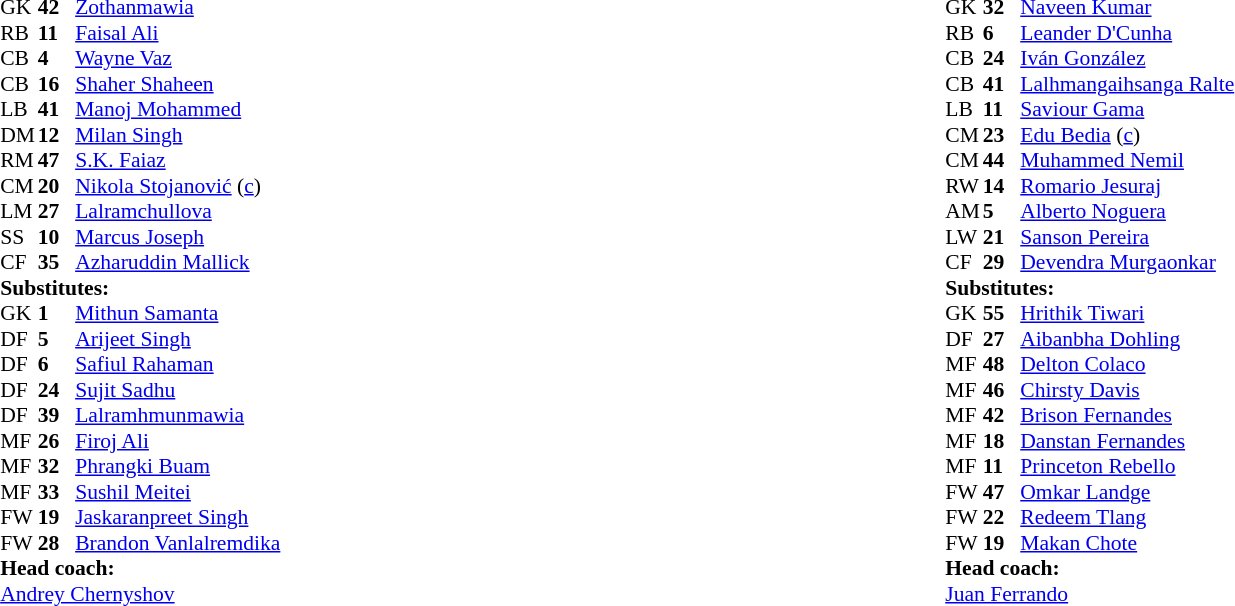<table width="100%">
<tr>
<td valign="top" width="50%"><br><table style="font-size:90%; margin:auto" cellspacing="0" cellpadding="0">
<tr>
<th width=25></th>
<th width=25></th>
</tr>
<tr>
<td>GK</td>
<td><strong>42</strong></td>
<td> <a href='#'>Zothanmawia</a></td>
</tr>
<tr>
<td>RB</td>
<td><strong>11</strong></td>
<td> <a href='#'>Faisal Ali</a></td>
<td></td>
</tr>
<tr>
<td>CB</td>
<td><strong>4</strong></td>
<td> <a href='#'>Wayne Vaz</a></td>
</tr>
<tr>
<td>CB</td>
<td><strong>16</strong></td>
<td> <a href='#'>Shaher Shaheen</a></td>
<td></td>
</tr>
<tr>
<td>LB</td>
<td><strong>41</strong></td>
<td> <a href='#'>Manoj Mohammed</a></td>
</tr>
<tr>
<td>DM</td>
<td><strong>12</strong></td>
<td> <a href='#'>Milan Singh</a></td>
<td></td>
<td></td>
</tr>
<tr>
<td>RM</td>
<td><strong>47</strong></td>
<td> <a href='#'>S.K. Faiaz</a></td>
<td></td>
<td></td>
</tr>
<tr>
<td>CM</td>
<td><strong>20</strong></td>
<td> <a href='#'>Nikola Stojanović</a> (<a href='#'>c</a>)</td>
<td></td>
</tr>
<tr>
<td>LM</td>
<td><strong>27</strong></td>
<td> <a href='#'>Lalramchullova</a></td>
</tr>
<tr>
<td>SS</td>
<td><strong>10</strong></td>
<td> <a href='#'>Marcus Joseph</a></td>
</tr>
<tr>
<td>CF</td>
<td><strong>35</strong></td>
<td> <a href='#'>Azharuddin Mallick</a></td>
<td></td>
<td></td>
</tr>
<tr>
<td colspan="3"><strong>Substitutes:</strong></td>
</tr>
<tr>
<td>GK</td>
<td><strong>1</strong></td>
<td> <a href='#'>Mithun Samanta</a></td>
</tr>
<tr>
<td>DF</td>
<td><strong>5</strong></td>
<td> <a href='#'>Arijeet Singh</a></td>
</tr>
<tr>
<td>DF</td>
<td><strong>6</strong></td>
<td> <a href='#'>Safiul Rahaman</a></td>
</tr>
<tr>
<td>DF</td>
<td><strong>24</strong></td>
<td> <a href='#'>Sujit Sadhu</a></td>
</tr>
<tr>
<td>DF</td>
<td><strong>39</strong></td>
<td> <a href='#'>Lalramhmunmawia</a></td>
</tr>
<tr>
<td>MF</td>
<td><strong>26</strong></td>
<td> <a href='#'>Firoj Ali</a></td>
</tr>
<tr>
<td>MF</td>
<td><strong>32</strong></td>
<td> <a href='#'>Phrangki Buam</a></td>
<td></td>
<td></td>
</tr>
<tr>
<td>MF</td>
<td><strong>33</strong></td>
<td> <a href='#'>Sushil Meitei</a></td>
</tr>
<tr>
<td>FW</td>
<td><strong>19</strong></td>
<td> <a href='#'>Jaskaranpreet Singh</a></td>
<td></td>
<td></td>
</tr>
<tr>
<td>FW</td>
<td><strong>28</strong></td>
<td> <a href='#'>Brandon Vanlalremdika</a></td>
<td></td>
<td></td>
</tr>
<tr>
<td colspan="3"><strong>Head coach:</strong></td>
</tr>
<tr>
<td colspan="3"> <a href='#'>Andrey Chernyshov</a></td>
</tr>
</table>
</td>
<td valign="top"></td>
<td valign="top" width="50%"><br><table style="font-size:90%; margin:auto" cellspacing="0" cellpadding="0">
<tr>
<th width=25></th>
<th width=25></th>
</tr>
<tr>
<td>GK</td>
<td><strong>32</strong></td>
<td> <a href='#'>Naveen Kumar</a></td>
</tr>
<tr>
<td>RB</td>
<td><strong>6</strong></td>
<td> <a href='#'>Leander D'Cunha</a></td>
</tr>
<tr>
<td>CB</td>
<td><strong>24</strong></td>
<td> <a href='#'>Iván González</a></td>
</tr>
<tr>
<td>CB</td>
<td><strong>41</strong></td>
<td> <a href='#'>Lalhmangaihsanga Ralte</a></td>
</tr>
<tr>
<td>LB</td>
<td><strong>11</strong></td>
<td> <a href='#'>Saviour Gama</a></td>
<td></td>
<td></td>
</tr>
<tr>
<td>CM</td>
<td><strong>23</strong></td>
<td> <a href='#'>Edu Bedia</a> (<a href='#'>c</a>)</td>
<td></td>
</tr>
<tr>
<td>CM</td>
<td><strong>44</strong></td>
<td> <a href='#'>Muhammed Nemil</a></td>
<td></td>
<td></td>
</tr>
<tr>
<td>RW</td>
<td><strong>14</strong></td>
<td> <a href='#'>Romario Jesuraj</a></td>
<td></td>
<td></td>
</tr>
<tr>
<td>AM</td>
<td><strong>5</strong></td>
<td> <a href='#'>Alberto Noguera</a></td>
<td></td>
<td></td>
</tr>
<tr>
<td>LW</td>
<td><strong>21</strong></td>
<td> <a href='#'>Sanson Pereira</a></td>
</tr>
<tr>
<td>CF</td>
<td><strong>29</strong></td>
<td> <a href='#'>Devendra Murgaonkar</a></td>
<td></td>
<td></td>
</tr>
<tr>
<td colspan="3"><strong>Substitutes:</strong></td>
</tr>
<tr>
<td>GK</td>
<td><strong>55</strong></td>
<td> <a href='#'>Hrithik Tiwari</a></td>
</tr>
<tr>
<td>DF</td>
<td><strong>27</strong></td>
<td> <a href='#'>Aibanbha Dohling</a></td>
<td></td>
<td></td>
</tr>
<tr>
<td>MF</td>
<td><strong>48</strong></td>
<td> <a href='#'>Delton Colaco</a></td>
</tr>
<tr>
<td>MF</td>
<td><strong>46</strong></td>
<td> <a href='#'>Chirsty Davis</a></td>
<td></td>
<td></td>
</tr>
<tr>
<td>MF</td>
<td><strong>42</strong></td>
<td> <a href='#'>Brison Fernandes</a></td>
</tr>
<tr>
<td>MF</td>
<td><strong>18</strong></td>
<td> <a href='#'>Danstan Fernandes</a></td>
</tr>
<tr>
<td>MF</td>
<td><strong>11</strong></td>
<td> <a href='#'>Princeton Rebello</a></td>
<td></td>
<td></td>
</tr>
<tr>
<td>FW</td>
<td><strong>47</strong></td>
<td> <a href='#'>Omkar Landge</a></td>
</tr>
<tr>
<td>FW</td>
<td><strong>22</strong></td>
<td> <a href='#'>Redeem Tlang</a></td>
<td></td>
<td></td>
</tr>
<tr>
<td>FW</td>
<td><strong>19</strong></td>
<td> <a href='#'>Makan Chote</a></td>
<td></td>
<td></td>
</tr>
<tr>
<td colspan="3"><strong>Head coach:</strong></td>
</tr>
<tr>
<td colspan="3"> <a href='#'>Juan Ferrando</a></td>
</tr>
</table>
</td>
</tr>
</table>
